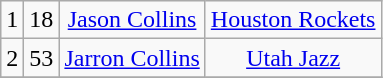<table class="wikitable">
<tr align="center" bgcolor="">
<td>1</td>
<td>18</td>
<td><a href='#'>Jason Collins</a></td>
<td><a href='#'>Houston Rockets</a></td>
</tr>
<tr align="center" bgcolor="">
<td>2</td>
<td>53</td>
<td><a href='#'>Jarron Collins</a></td>
<td><a href='#'>Utah Jazz</a></td>
</tr>
<tr align="center" bgcolor="">
</tr>
</table>
